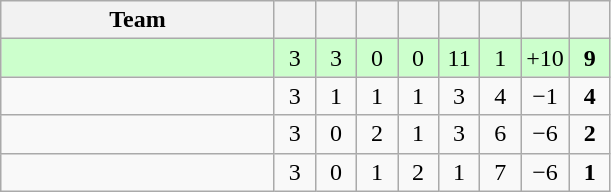<table class="wikitable" style="text-align: center;">
<tr>
<th width="175">Team</th>
<th width="20"></th>
<th width="20"></th>
<th width="20"></th>
<th width="20"></th>
<th width="20"></th>
<th width="20"></th>
<th width="20"></th>
<th width="20"></th>
</tr>
<tr bgcolor="#ccffcc">
<td align=left><em></em></td>
<td>3</td>
<td>3</td>
<td>0</td>
<td>0</td>
<td>11</td>
<td>1</td>
<td>+10</td>
<td><strong>9</strong></td>
</tr>
<tr bgcolor=>
<td align=left></td>
<td>3</td>
<td>1</td>
<td>1</td>
<td>1</td>
<td>3</td>
<td>4</td>
<td>−1</td>
<td><strong>4</strong></td>
</tr>
<tr bgcolor=>
<td align=left></td>
<td>3</td>
<td>0</td>
<td>2</td>
<td>1</td>
<td>3</td>
<td>6</td>
<td>−6</td>
<td><strong>2</strong></td>
</tr>
<tr bgcolor=>
<td align=left></td>
<td>3</td>
<td>0</td>
<td>1</td>
<td>2</td>
<td>1</td>
<td>7</td>
<td>−6</td>
<td><strong>1</strong></td>
</tr>
</table>
